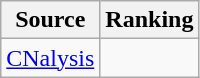<table class="wikitable" style="text-align:center">
<tr>
<th>Source</th>
<th>Ranking</th>
</tr>
<tr>
<td align=left><a href='#'>CNalysis</a></td>
<td></td>
</tr>
</table>
